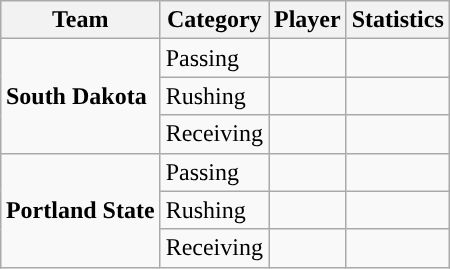<table class="wikitable" style="float: right;">
<tr>
<th>Team</th>
<th>Category</th>
<th>Player</th>
<th>Statistics</th>
</tr>
<tr>
<td rowspan=3><strong>South Dakota</strong></td>
<td>Passing</td>
<td></td>
<td></td>
</tr>
<tr>
<td>Rushing</td>
<td></td>
<td></td>
</tr>
<tr>
<td>Receiving</td>
<td></td>
<td></td>
</tr>
<tr>
<td rowspan=3><strong>Portland State</strong></td>
<td>Passing</td>
<td></td>
<td></td>
</tr>
<tr>
<td>Rushing</td>
<td></td>
<td></td>
</tr>
<tr>
<td>Receiving</td>
<td></td>
<td></td>
</tr>
</table>
